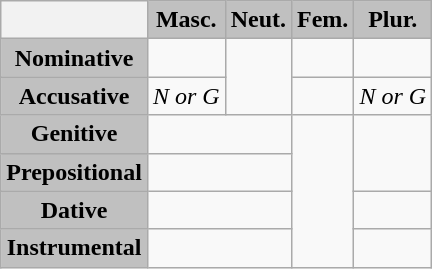<table class="wikitable" style="display: inline-table;">
<tr>
<th></th>
<th style="background:#C0C0C0">Masc.</th>
<th style="background:#C0C0C0">Neut.</th>
<th style="background:#C0C0C0">Fem.</th>
<th style="background:#C0C0C0">Plur.</th>
</tr>
<tr>
<th style="background:#C0C0C0"><strong>Nominative</strong></th>
<td></td>
<td rowspan="2"></td>
<td></td>
<td></td>
</tr>
<tr>
<th style="background:#C0C0C0"><strong>Accusative</strong></th>
<td><em>N or G</em></td>
<td></td>
<td><em>N or G</em></td>
</tr>
<tr>
<th style="background:#C0C0C0"><strong>Genitive</strong></th>
<td colspan="2"></td>
<td rowspan="4"></td>
<td rowspan="2"></td>
</tr>
<tr>
<th style="background:#C0C0C0"><strong>Prepositional</strong></th>
<td colspan="2"></td>
</tr>
<tr>
<th style="background:#C0C0C0"><strong>Dative</strong></th>
<td colspan="2"></td>
<td></td>
</tr>
<tr>
<th style="background:#C0C0C0"><strong>Instrumental</strong></th>
<td colspan="2"></td>
<td></td>
</tr>
</table>
